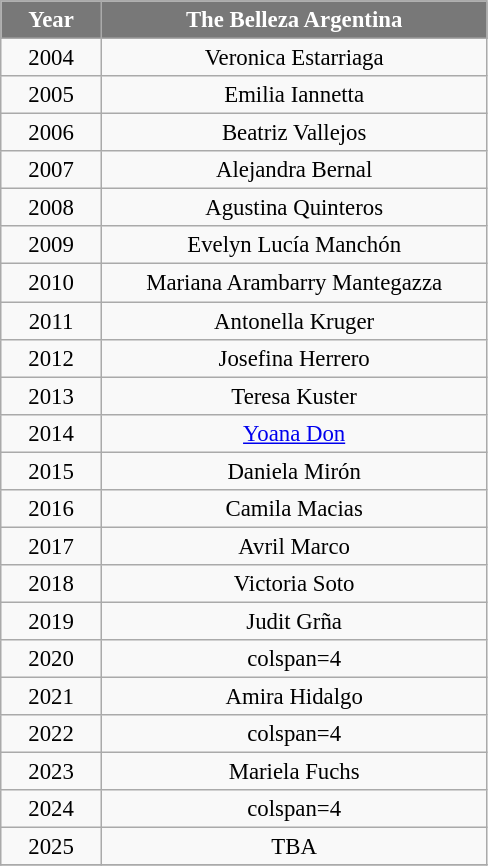<table class="wikitable sortable" style="font-size: 95%; text-align:center">
<tr>
<th width="60" style="background-color:#787878;color:#FFFFFF;">Year</th>
<th width="250" style="background-color:#787878;color:#FFFFFF;">The Belleza Argentina</th>
</tr>
<tr>
<td>2004</td>
<td>Veronica Estarriaga</td>
</tr>
<tr>
<td>2005</td>
<td>Emilia Iannetta</td>
</tr>
<tr>
<td>2006</td>
<td>Beatriz Vallejos</td>
</tr>
<tr>
<td>2007</td>
<td>Alejandra Bernal</td>
</tr>
<tr>
<td>2008</td>
<td>Agustina Quinteros</td>
</tr>
<tr>
<td>2009</td>
<td>Evelyn Lucía Manchón</td>
</tr>
<tr>
<td>2010</td>
<td>Mariana Arambarry Mantegazza</td>
</tr>
<tr>
<td>2011</td>
<td>Antonella Kruger</td>
</tr>
<tr>
<td>2012</td>
<td>Josefina Herrero</td>
</tr>
<tr>
<td>2013</td>
<td>Teresa Kuster</td>
</tr>
<tr>
<td>2014</td>
<td><a href='#'>Yoana Don</a></td>
</tr>
<tr>
<td>2015</td>
<td>Daniela Mirón</td>
</tr>
<tr>
<td>2016</td>
<td>Camila Macias</td>
</tr>
<tr>
<td>2017</td>
<td>Avril Marco</td>
</tr>
<tr>
<td>2018</td>
<td>Victoria Soto</td>
</tr>
<tr>
<td>2019</td>
<td>Judit Grña</td>
</tr>
<tr>
<td>2020</td>
<td>colspan=4 </td>
</tr>
<tr>
<td>2021</td>
<td>Amira Hidalgo</td>
</tr>
<tr>
<td>2022</td>
<td>colspan=4 </td>
</tr>
<tr>
<td>2023</td>
<td>Mariela Fuchs</td>
</tr>
<tr>
<td>2024</td>
<td>colspan=4 </td>
</tr>
<tr>
<td>2025</td>
<td>TBA</td>
</tr>
<tr>
</tr>
</table>
